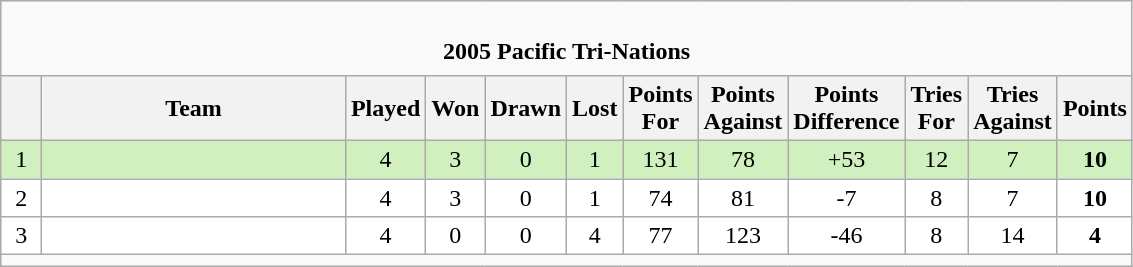<table class="wikitable" style="text-align: center;">
<tr>
<td colspan="14" cellpadding="0" cellspacing="0"><br><table border="0" width="100%" cellpadding="0" cellspacing="0">
<tr>
<td style="border:0px"><strong>2005 Pacific Tri-Nations</strong></td>
</tr>
</table>
</td>
</tr>
<tr>
<th bgcolor="#efefef" width="20"></th>
<th bgcolor="#efefef" width="195">Team</th>
<th bgcolor="#efefef" width="20">Played</th>
<th bgcolor="#efefef" width="20">Won</th>
<th bgcolor="#efefef" width="20">Drawn</th>
<th bgcolor="#efefef" width="20">Lost</th>
<th bgcolor="#efefef" width="20">Points For</th>
<th bgcolor="#efefef" width="20">Points Against</th>
<th bgcolor="#efefef" width="20">Points Difference</th>
<th bgcolor="#efefef" width="20">Tries For</th>
<th bgcolor="#efefef" width="20">Tries Against</th>
<th bgcolor="#efefef" width="20">Points<br></th>
</tr>
<tr bgcolor=#D0F0C0 align=center>
<td>1</td>
<td align=left></td>
<td>4</td>
<td>3</td>
<td>0</td>
<td>1</td>
<td>131</td>
<td>78</td>
<td>+53</td>
<td>12</td>
<td>7</td>
<td><strong>10</strong></td>
</tr>
<tr bgcolor=#ffffff align=center>
<td>2</td>
<td align=left></td>
<td>4</td>
<td>3</td>
<td>0</td>
<td>1</td>
<td>74</td>
<td>81</td>
<td>-7</td>
<td>8</td>
<td>7</td>
<td><strong>10</strong></td>
</tr>
<tr bgcolor=#ffffff align=center>
<td>3</td>
<td align=left></td>
<td>4</td>
<td>0</td>
<td>0</td>
<td>4</td>
<td>77</td>
<td>123</td>
<td>-46</td>
<td>8</td>
<td>14</td>
<td><strong>4</strong></td>
</tr>
<tr |align=left|>
<td colspan="14" style="border:0px"></td>
</tr>
</table>
